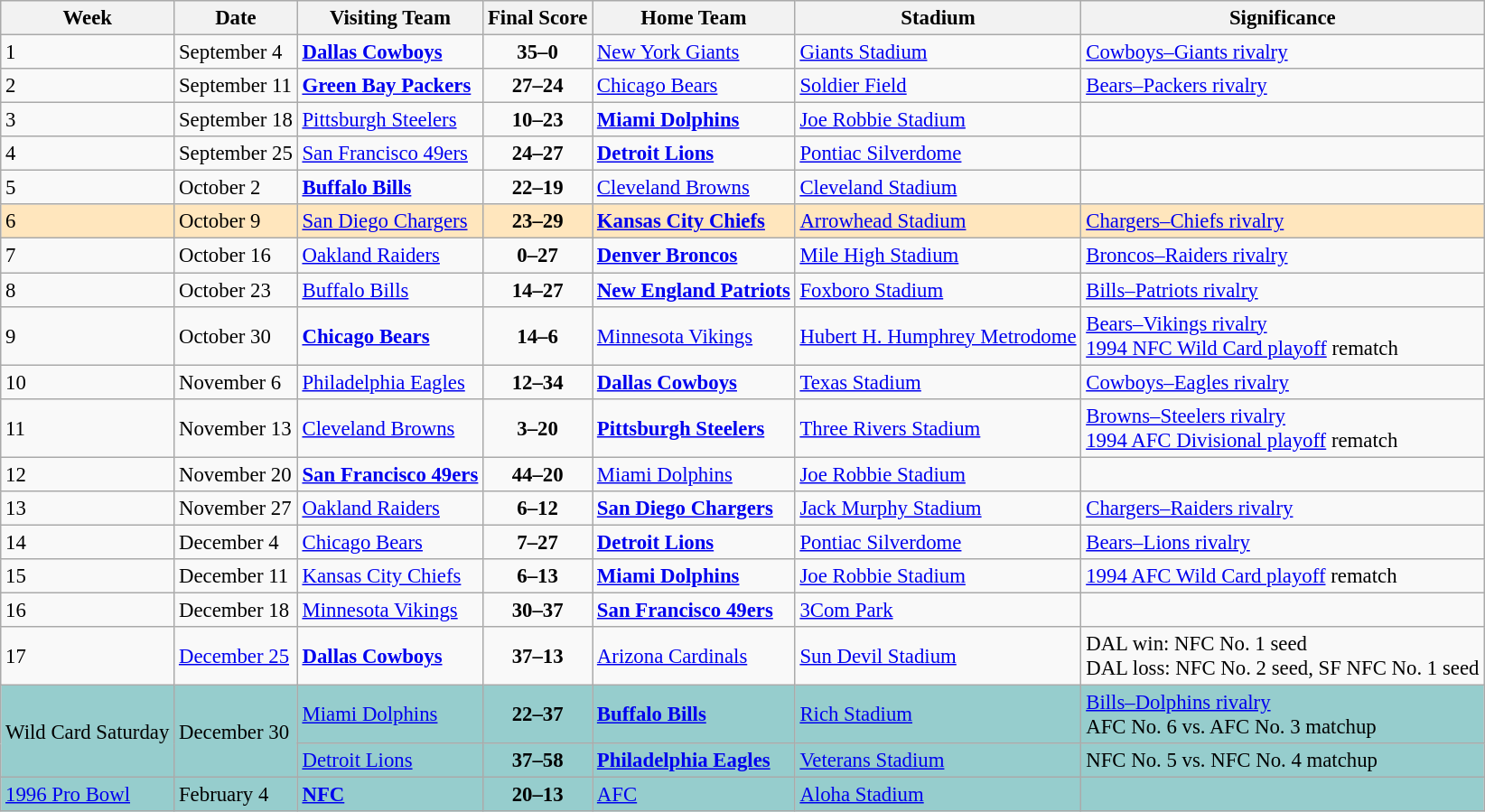<table class="wikitable" style= "font-size: 95%;">
<tr>
<th>Week</th>
<th>Date</th>
<th>Visiting Team</th>
<th>Final Score</th>
<th>Home Team</th>
<th>Stadium</th>
<th>Significance</th>
</tr>
<tr>
<td>1</td>
<td>September 4</td>
<td><strong><a href='#'>Dallas Cowboys</a></strong></td>
<td align="center"><strong>35–0</strong></td>
<td><a href='#'>New York Giants</a></td>
<td><a href='#'>Giants Stadium</a></td>
<td><a href='#'>Cowboys–Giants rivalry</a></td>
</tr>
<tr>
<td>2</td>
<td>September 11</td>
<td><strong><a href='#'>Green Bay Packers</a></strong></td>
<td align="center"><strong>27–24</strong></td>
<td><a href='#'>Chicago Bears</a></td>
<td><a href='#'>Soldier Field</a></td>
<td><a href='#'>Bears–Packers rivalry</a></td>
</tr>
<tr>
<td>3</td>
<td>September 18</td>
<td><a href='#'>Pittsburgh Steelers</a></td>
<td align="center"><strong>10–23</strong></td>
<td><strong><a href='#'>Miami Dolphins</a></strong></td>
<td><a href='#'>Joe Robbie Stadium</a></td>
<td></td>
</tr>
<tr>
<td>4</td>
<td>September 25</td>
<td><a href='#'>San Francisco 49ers</a></td>
<td align="center"><strong>24–27</strong></td>
<td><strong><a href='#'>Detroit Lions</a></strong></td>
<td><a href='#'>Pontiac Silverdome</a></td>
<td></td>
</tr>
<tr>
<td>5</td>
<td>October 2</td>
<td><strong><a href='#'>Buffalo Bills</a></strong></td>
<td align="center"><strong>22–19</strong></td>
<td><a href='#'>Cleveland Browns</a></td>
<td><a href='#'>Cleveland Stadium</a></td>
<td></td>
</tr>
<tr bgcolor="#FFE6BD">
<td>6</td>
<td>October 9</td>
<td><a href='#'>San Diego Chargers</a></td>
<td align="center"><strong>23–29</strong></td>
<td><strong><a href='#'>Kansas City Chiefs</a></strong></td>
<td><a href='#'>Arrowhead Stadium</a></td>
<td><a href='#'>Chargers–Chiefs rivalry</a></td>
</tr>
<tr>
<td>7</td>
<td>October 16</td>
<td><a href='#'>Oakland Raiders</a></td>
<td align="center"><strong>0–27</strong></td>
<td><strong><a href='#'>Denver Broncos</a></strong></td>
<td><a href='#'>Mile High Stadium</a></td>
<td><a href='#'>Broncos–Raiders rivalry</a></td>
</tr>
<tr>
<td>8</td>
<td>October 23</td>
<td><a href='#'>Buffalo Bills</a></td>
<td align="center"><strong>14–27</strong></td>
<td><strong><a href='#'>New England Patriots</a></strong></td>
<td><a href='#'>Foxboro Stadium</a></td>
<td><a href='#'>Bills–Patriots rivalry</a></td>
</tr>
<tr>
<td>9</td>
<td>October 30</td>
<td><strong><a href='#'>Chicago Bears</a></strong></td>
<td align="center"><strong>14–6</strong></td>
<td><a href='#'>Minnesota Vikings</a></td>
<td><a href='#'>Hubert H. Humphrey Metrodome</a></td>
<td><a href='#'>Bears–Vikings rivalry</a><br><a href='#'>1994 NFC Wild Card playoff</a> rematch</td>
</tr>
<tr>
<td>10</td>
<td>November 6</td>
<td><a href='#'>Philadelphia Eagles</a></td>
<td align="center"><strong>12–34</strong></td>
<td><strong><a href='#'>Dallas Cowboys</a></strong></td>
<td><a href='#'>Texas Stadium</a></td>
<td><a href='#'>Cowboys–Eagles rivalry</a></td>
</tr>
<tr>
<td>11</td>
<td>November 13</td>
<td><a href='#'>Cleveland Browns</a></td>
<td align="center"><strong>3–20</strong></td>
<td><strong><a href='#'>Pittsburgh Steelers</a></strong></td>
<td><a href='#'>Three Rivers Stadium</a></td>
<td><a href='#'>Browns–Steelers rivalry</a><br><a href='#'>1994 AFC Divisional playoff</a> rematch</td>
</tr>
<tr>
<td>12</td>
<td>November 20</td>
<td><strong><a href='#'>San Francisco 49ers</a></strong></td>
<td align="center"><strong>44–20</strong></td>
<td><a href='#'>Miami Dolphins</a></td>
<td><a href='#'>Joe Robbie Stadium</a></td>
<td></td>
</tr>
<tr>
<td>13</td>
<td>November 27</td>
<td><a href='#'>Oakland Raiders</a></td>
<td align="center"><strong>6–12</strong></td>
<td><strong><a href='#'>San Diego Chargers</a></strong></td>
<td><a href='#'>Jack Murphy Stadium</a></td>
<td><a href='#'>Chargers–Raiders rivalry</a></td>
</tr>
<tr>
<td>14</td>
<td>December 4</td>
<td><a href='#'>Chicago Bears</a></td>
<td align="center"><strong>7–27</strong></td>
<td><strong><a href='#'>Detroit Lions</a></strong></td>
<td><a href='#'>Pontiac Silverdome</a></td>
<td><a href='#'>Bears–Lions rivalry</a></td>
</tr>
<tr>
<td>15</td>
<td>December 11</td>
<td><a href='#'>Kansas City Chiefs</a></td>
<td align="center"><strong>6–13</strong></td>
<td><strong><a href='#'>Miami Dolphins</a></strong></td>
<td><a href='#'>Joe Robbie Stadium</a></td>
<td><a href='#'>1994 AFC Wild Card playoff</a> rematch</td>
</tr>
<tr>
<td>16</td>
<td>December 18</td>
<td><a href='#'>Minnesota Vikings</a></td>
<td align="center"><strong>30–37</strong></td>
<td><strong><a href='#'>San Francisco 49ers</a></strong></td>
<td><a href='#'>3Com Park</a></td>
<td></td>
</tr>
<tr>
<td>17</td>
<td><a href='#'>December 25</a></td>
<td><strong><a href='#'>Dallas Cowboys</a></strong></td>
<td align="center"><strong>37–13</strong></td>
<td><a href='#'>Arizona Cardinals</a></td>
<td><a href='#'>Sun Devil Stadium</a></td>
<td>DAL win: NFC No. 1 seed<br>DAL loss: NFC No. 2 seed, SF NFC No. 1 seed</td>
</tr>
<tr bgcolor="#96CDCD">
<td rowspan="2">Wild Card Saturday</td>
<td rowspan="2">December 30</td>
<td><a href='#'>Miami Dolphins</a></td>
<td align="center"><strong>22–37</strong></td>
<td><strong><a href='#'>Buffalo Bills</a></strong></td>
<td><a href='#'>Rich Stadium</a></td>
<td><a href='#'>Bills–Dolphins rivalry</a><br>AFC No. 6 vs. AFC No. 3 matchup</td>
</tr>
<tr bgcolor="#96CDCD">
<td><a href='#'>Detroit Lions</a></td>
<td align="center"><strong>37–58</strong></td>
<td><strong><a href='#'>Philadelphia Eagles</a></strong></td>
<td><a href='#'>Veterans Stadium</a></td>
<td>NFC No. 5 vs. NFC No. 4 matchup</td>
</tr>
<tr bgcolor="#96CDCD">
<td><a href='#'>1996 Pro Bowl</a></td>
<td>February 4</td>
<td><strong><a href='#'>NFC</a></strong></td>
<td align="center"><strong>20–13</strong></td>
<td><a href='#'>AFC</a></td>
<td><a href='#'>Aloha Stadium</a></td>
<td></td>
</tr>
</table>
